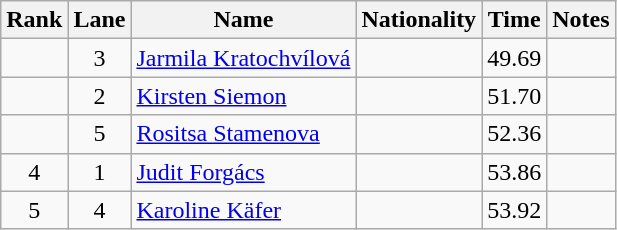<table class="wikitable sortable" style="text-align:center">
<tr>
<th>Rank</th>
<th>Lane</th>
<th>Name</th>
<th>Nationality</th>
<th>Time</th>
<th>Notes</th>
</tr>
<tr>
<td></td>
<td>3</td>
<td align="left"><a href='#'>Jarmila Kratochvílová</a></td>
<td align=left></td>
<td>49.69</td>
<td></td>
</tr>
<tr>
<td></td>
<td>2</td>
<td align="left"><a href='#'>Kirsten Siemon</a></td>
<td align=left></td>
<td>51.70</td>
<td></td>
</tr>
<tr>
<td></td>
<td>5</td>
<td align="left"><a href='#'>Rositsa Stamenova</a></td>
<td align=left></td>
<td>52.36</td>
<td></td>
</tr>
<tr>
<td>4</td>
<td>1</td>
<td align="left"><a href='#'>Judit Forgács</a></td>
<td align=left></td>
<td>53.86</td>
<td></td>
</tr>
<tr>
<td>5</td>
<td>4</td>
<td align="left"><a href='#'>Karoline Käfer</a></td>
<td align=left></td>
<td>53.92</td>
<td></td>
</tr>
</table>
